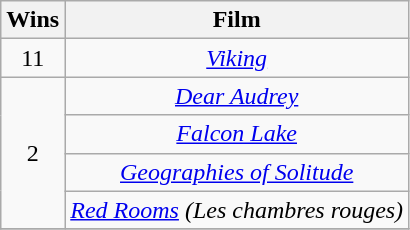<table class="wikitable" style="text-align:center;">
<tr>
<th scope="col" width="17">Wins</th>
<th scope="col" align="center">Film</th>
</tr>
<tr>
<td rowspan="1" style="text-align:center;">11</td>
<td><em><a href='#'>Viking</a></em></td>
</tr>
<tr>
<td rowspan="4" style="text-align:center;">2</td>
<td><em><a href='#'>Dear Audrey</a></em></td>
</tr>
<tr>
<td><em><a href='#'>Falcon Lake</a></em></td>
</tr>
<tr>
<td><em><a href='#'>Geographies of Solitude</a></em></td>
</tr>
<tr>
<td><em><a href='#'>Red Rooms</a> (Les chambres rouges)</em></td>
</tr>
<tr>
</tr>
</table>
